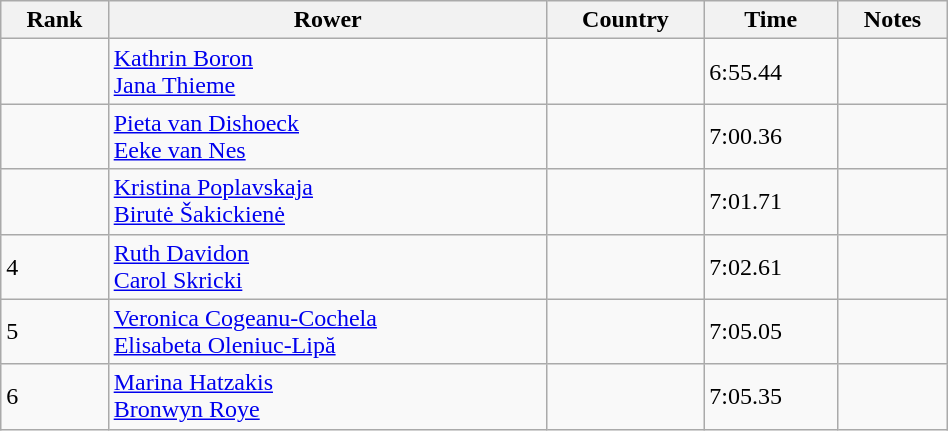<table class="wikitable sortable" width=50%>
<tr>
<th>Rank</th>
<th>Rower</th>
<th>Country</th>
<th>Time</th>
<th>Notes</th>
</tr>
<tr>
<td></td>
<td><a href='#'>Kathrin Boron</a><br><a href='#'>Jana Thieme</a></td>
<td></td>
<td>6:55.44</td>
<td></td>
</tr>
<tr>
<td></td>
<td><a href='#'>Pieta van Dishoeck</a><br><a href='#'>Eeke van Nes</a></td>
<td></td>
<td>7:00.36</td>
<td></td>
</tr>
<tr>
<td></td>
<td><a href='#'>Kristina Poplavskaja</a><br><a href='#'>Birutė Šakickienė</a></td>
<td></td>
<td>7:01.71</td>
<td></td>
</tr>
<tr>
<td>4</td>
<td><a href='#'>Ruth Davidon</a><br><a href='#'>Carol Skricki</a></td>
<td></td>
<td>7:02.61</td>
<td></td>
</tr>
<tr>
<td>5</td>
<td><a href='#'>Veronica Cogeanu-Cochela</a><br><a href='#'>Elisabeta Oleniuc-Lipă</a></td>
<td></td>
<td>7:05.05</td>
<td></td>
</tr>
<tr>
<td>6</td>
<td><a href='#'>Marina Hatzakis</a><br><a href='#'>Bronwyn Roye</a></td>
<td></td>
<td>7:05.35</td>
<td></td>
</tr>
</table>
